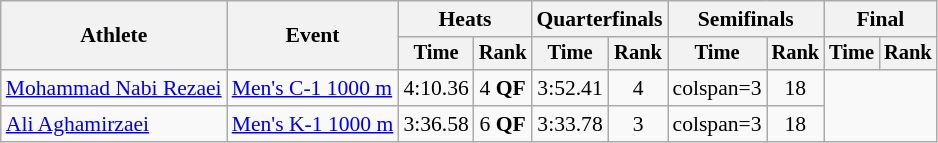<table class=wikitable style="font-size:90%">
<tr>
<th rowspan="2">Athlete</th>
<th rowspan="2">Event</th>
<th colspan=2>Heats</th>
<th colspan=2>Quarterfinals</th>
<th colspan=2>Semifinals</th>
<th colspan=2>Final</th>
</tr>
<tr style="font-size:95%">
<th>Time</th>
<th>Rank</th>
<th>Time</th>
<th>Rank</th>
<th>Time</th>
<th>Rank</th>
<th>Time</th>
<th>Rank</th>
</tr>
<tr align=center>
<td align=left><a href='#'>Mohammad Nabi Rezaei</a></td>
<td align=left><a href='#'>Men's C-1 1000 m</a></td>
<td>4:10.36</td>
<td>4 <strong>QF</strong></td>
<td>3:52.41</td>
<td>4</td>
<td>colspan=3 </td>
<td>18</td>
</tr>
<tr align=center>
<td align=left><a href='#'>Ali Aghamirzaei</a></td>
<td align=left><a href='#'>Men's K-1 1000 m</a></td>
<td>3:36.58</td>
<td>6 <strong>QF</strong></td>
<td>3:33.78</td>
<td>3</td>
<td>colspan=3 </td>
<td>18</td>
</tr>
</table>
